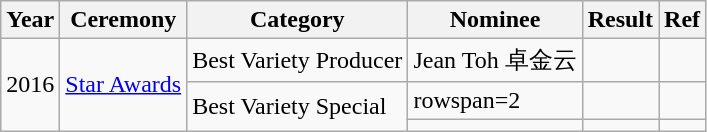<table class="wikitable sortable">
<tr>
<th>Year</th>
<th>Ceremony</th>
<th>Category</th>
<th>Nominee</th>
<th class="unsortable">Result</th>
<th>Ref</th>
</tr>
<tr>
<td rowspan="3">2016</td>
<td rowspan="3"><a href='#'>Star Awards</a></td>
<td>Best Variety Producer</td>
<td>Jean Toh 卓金云</td>
<td></td>
<td></td>
</tr>
<tr>
<td rowspan="2">Best Variety Special</td>
<td>rowspan=2 </td>
<td></td>
<td></td>
</tr>
<tr>
<td></td>
<td></td>
</tr>
</table>
